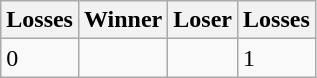<table class=wikitable>
<tr>
<th>Losses</th>
<th>Winner</th>
<th>Loser</th>
<th>Losses</th>
</tr>
<tr>
<td>0</td>
<td></td>
<td></td>
<td>1</td>
</tr>
</table>
